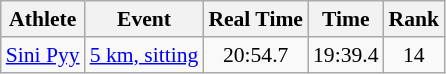<table class="wikitable" style="font-size:90%">
<tr>
<th>Athlete</th>
<th>Event</th>
<th>Real Time</th>
<th>Time</th>
<th>Rank</th>
</tr>
<tr align=center>
<td align=left><a href='#'>Sini Pyy</a></td>
<td align=left><a href='#'>5 km, sitting</a></td>
<td>20:54.7</td>
<td>19:39.4</td>
<td>14</td>
</tr>
</table>
